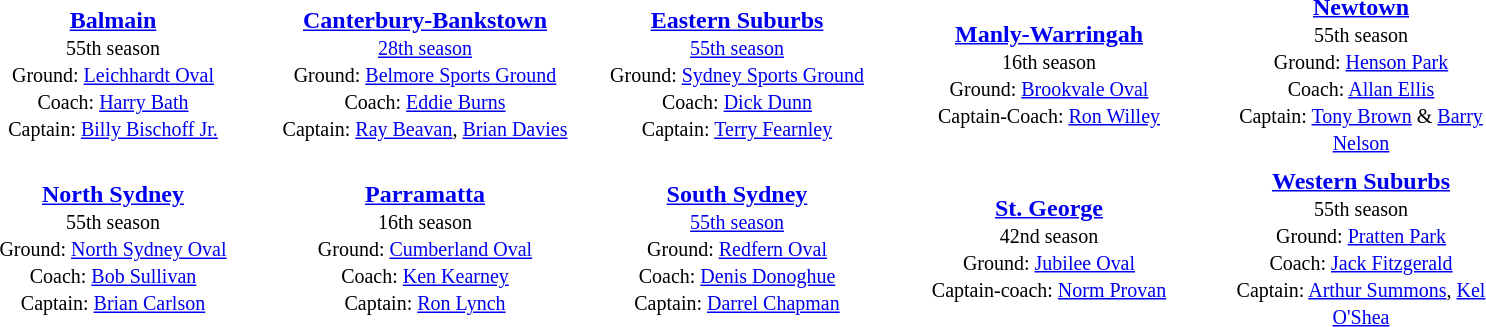<table align="center" class="toccolours" style="text-valign: center;" cellpadding=3 cellspacing=2>
<tr>
<th width=200></th>
<th width=200></th>
<th width=200></th>
<th width=200></th>
<th width=200></th>
</tr>
<tr>
<td align="center"><strong><a href='#'>Balmain</a></strong><br><small>55th season<br>Ground: <a href='#'>Leichhardt Oval</a> <br>
Coach: <a href='#'>Harry Bath</a> <br>Captain: <a href='#'>Billy Bischoff Jr.</a> </small></td>
<td align="center"><strong><a href='#'>Canterbury-Bankstown</a></strong><br><small><a href='#'>28th season</a><br>Ground: <a href='#'>Belmore Sports Ground</a> <br>
Coach: <a href='#'>Eddie Burns</a><br>Captain: <a href='#'>Ray Beavan</a>, <a href='#'>Brian Davies</a> </small></td>
<td align="center"><strong><a href='#'>Eastern Suburbs</a></strong><br><small><a href='#'>55th season</a><br>Ground: <a href='#'>Sydney Sports Ground</a><br>
Coach: <a href='#'>Dick Dunn</a><br>Captain: <a href='#'>Terry Fearnley</a> </small></td>
<td align="center"><strong><a href='#'>Manly-Warringah</a></strong><br><small>16th season<br>Ground: <a href='#'>Brookvale Oval</a> <br>
Captain-Coach: <a href='#'>Ron Willey</a> </small></td>
<td align="center"><strong><a href='#'>Newtown</a></strong><br><small>55th season<br>Ground: <a href='#'>Henson Park</a> <br>
Coach: <a href='#'>Allan Ellis</a> <br>Captain: <a href='#'>Tony Brown</a> & <a href='#'>Barry Nelson</a></small></td>
</tr>
<tr>
<td align="center"><strong><a href='#'>North Sydney</a></strong><br><small>55th season<br>Ground: <a href='#'>North Sydney Oval</a><br>
Coach: <a href='#'>Bob Sullivan</a> <br>Captain: <a href='#'>Brian Carlson</a> </small></td>
<td align="center"><strong><a href='#'>Parramatta</a></strong><br><small>16th season<br>Ground: <a href='#'>Cumberland Oval</a> <br>
Coach: <a href='#'>Ken Kearney</a><br>Captain: <a href='#'>Ron Lynch</a> </small></td>
<td align="center"><strong><a href='#'>South Sydney</a></strong><br><small><a href='#'>55th season</a><br>Ground: <a href='#'>Redfern Oval</a><br>
Coach: <a href='#'>Denis Donoghue</a><br>Captain: <a href='#'>Darrel Chapman</a> </small></td>
<td align="center"><strong><a href='#'>St. George</a></strong><br><small>42nd season<br>Ground: <a href='#'>Jubilee Oval</a> <br>
Captain-coach: <a href='#'>Norm Provan</a></small></td>
<td align="center"><strong><a href='#'>Western Suburbs</a></strong><br><small>55th season<br>Ground: <a href='#'>Pratten Park</a> <br>
Coach: <a href='#'>Jack Fitzgerald</a><br>Captain: <a href='#'>Arthur Summons</a>, <a href='#'>Kel O'Shea</a></small></td>
</tr>
</table>
